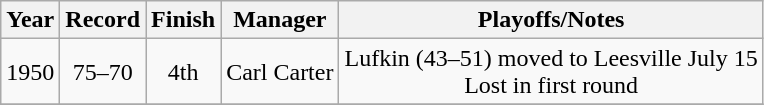<table class="wikitable" style="text-align:center">
<tr>
<th>Year</th>
<th>Record</th>
<th>Finish</th>
<th>Manager</th>
<th>Playoffs/Notes</th>
</tr>
<tr>
<td>1950</td>
<td>75–70</td>
<td>4th</td>
<td>Carl Carter</td>
<td>Lufkin (43–51) moved to Leesville July 15<br>Lost in first round</td>
</tr>
<tr>
</tr>
</table>
